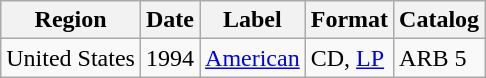<table class="wikitable">
<tr>
<th>Region</th>
<th>Date</th>
<th>Label</th>
<th>Format</th>
<th>Catalog</th>
</tr>
<tr>
<td>United States</td>
<td>1994</td>
<td><a href='#'>American</a></td>
<td>CD, <a href='#'>LP</a></td>
<td>ARB 5</td>
</tr>
</table>
